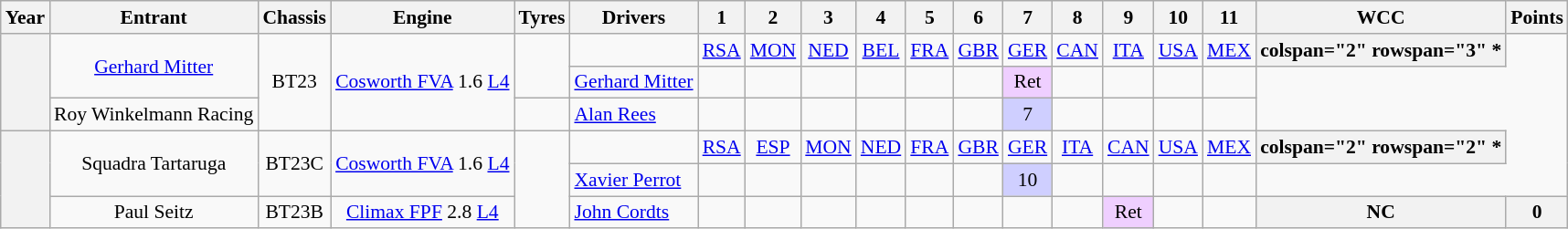<table class="wikitable" style="font-size:90%; text-align:center">
<tr>
<th>Year</th>
<th>Entrant</th>
<th>Chassis</th>
<th>Engine</th>
<th>Tyres</th>
<th>Drivers</th>
<th>1</th>
<th>2</th>
<th>3</th>
<th>4</th>
<th>5</th>
<th>6</th>
<th>7</th>
<th>8</th>
<th>9</th>
<th>10</th>
<th>11</th>
<th>WCC</th>
<th>Points</th>
</tr>
<tr>
<th rowspan="3"></th>
<td rowspan="2"><a href='#'>Gerhard Mitter</a></td>
<td rowspan="3">BT23</td>
<td rowspan="3"><a href='#'>Cosworth FVA</a> 1.6 <a href='#'>L4</a></td>
<td rowspan="2"></td>
<td></td>
<td><a href='#'>RSA</a></td>
<td><a href='#'>MON</a></td>
<td><a href='#'>NED</a></td>
<td><a href='#'>BEL</a></td>
<td><a href='#'>FRA</a></td>
<td><a href='#'>GBR</a></td>
<td><a href='#'>GER</a></td>
<td><a href='#'>CAN</a></td>
<td><a href='#'>ITA</a></td>
<td><a href='#'>USA</a></td>
<td><a href='#'>MEX</a></td>
<th>colspan="2" rowspan="3" *</th>
</tr>
<tr>
<td style="text-align:left"> <a href='#'>Gerhard Mitter</a></td>
<td></td>
<td></td>
<td></td>
<td></td>
<td></td>
<td></td>
<td style="background:#EFCFFF;">Ret</td>
<td></td>
<td></td>
<td></td>
<td></td>
</tr>
<tr>
<td>Roy Winkelmann Racing</td>
<td></td>
<td style="text-align:left"> <a href='#'>Alan Rees</a></td>
<td></td>
<td></td>
<td></td>
<td></td>
<td></td>
<td></td>
<td style="background:#CFCFFF;">7</td>
<td></td>
<td></td>
<td></td>
<td></td>
</tr>
<tr>
<th rowspan="3"></th>
<td rowspan="2">Squadra Tartaruga</td>
<td rowspan="2">BT23C</td>
<td rowspan="2"><a href='#'>Cosworth FVA</a> 1.6 <a href='#'>L4</a></td>
<td rowspan="3"></td>
<td></td>
<td><a href='#'>RSA</a></td>
<td><a href='#'>ESP</a></td>
<td><a href='#'>MON</a></td>
<td><a href='#'>NED</a></td>
<td><a href='#'>FRA</a></td>
<td><a href='#'>GBR</a></td>
<td><a href='#'>GER</a></td>
<td><a href='#'>ITA</a></td>
<td><a href='#'>CAN</a></td>
<td><a href='#'>USA</a></td>
<td><a href='#'>MEX</a></td>
<th>colspan="2" rowspan="2" *</th>
</tr>
<tr>
<td style="text-align:left"> <a href='#'>Xavier Perrot</a></td>
<td></td>
<td></td>
<td></td>
<td></td>
<td></td>
<td></td>
<td style="background:#CFCFFF;">10</td>
<td></td>
<td></td>
<td></td>
<td></td>
</tr>
<tr>
<td>Paul Seitz</td>
<td>BT23B</td>
<td><a href='#'>Climax FPF</a> 2.8 <a href='#'>L4</a></td>
<td style="text-align:left"> <a href='#'>John Cordts</a></td>
<td></td>
<td></td>
<td></td>
<td></td>
<td></td>
<td></td>
<td></td>
<td></td>
<td style="background:#EFCFFF;">Ret</td>
<td></td>
<td></td>
<th>NC</th>
<th>0</th>
</tr>
</table>
